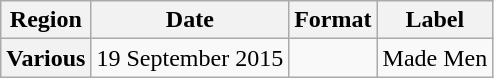<table class="wikitable plainrowheaders">
<tr>
<th scope="col">Region</th>
<th scope="col">Date</th>
<th scope="col">Format</th>
<th scope="col">Label</th>
</tr>
<tr>
<th scope="row">Various</th>
<td>19 September 2015</td>
<td></td>
<td>Made Men</td>
</tr>
</table>
